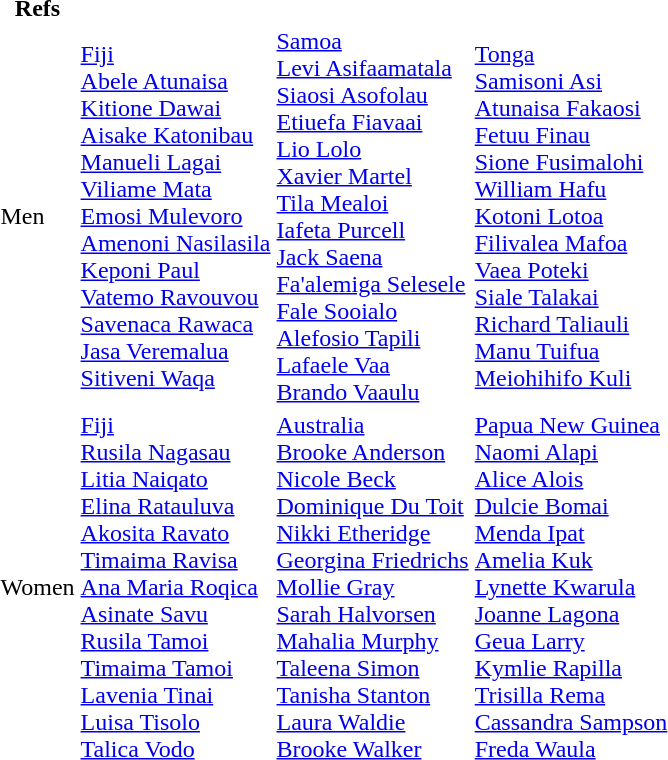<table>
<tr>
<th>Refs</th>
</tr>
<tr>
<td>Men<br></td>
<td> <a href='#'>Fiji</a><br><a href='#'>Abele Atunaisa</a><br><a href='#'>Kitione Dawai</a><br><a href='#'>Aisake Katonibau</a><br><a href='#'>Manueli Lagai</a><br><a href='#'>Viliame Mata</a><br><a href='#'>Emosi Mulevoro</a><br><a href='#'>Amenoni Nasilasila</a><br><a href='#'>Keponi Paul</a><br><a href='#'>Vatemo Ravouvou</a><br><a href='#'>Savenaca Rawaca</a><br><a href='#'>Jasa Veremalua</a><br><a href='#'>Sitiveni Waqa</a><br></td>
<td> <a href='#'>Samoa</a><br><a href='#'>Levi Asifaamatala</a><br><a href='#'>Siaosi Asofolau</a><br><a href='#'>Etiuefa Fiavaai</a><br><a href='#'>Lio Lolo</a><br><a href='#'>Xavier Martel</a><br><a href='#'>Tila Mealoi</a><br><a href='#'>Iafeta Purcell</a><br><a href='#'>Jack Saena</a><br><a href='#'>Fa'alemiga Selesele</a><br><a href='#'>Fale Sooialo</a><br><a href='#'>Alefosio Tapili</a><br><a href='#'>Lafaele Vaa</a><br><a href='#'>Brando Vaaulu</a></td>
<td> <a href='#'>Tonga</a><br><a href='#'>Samisoni Asi</a><br><a href='#'>Atunaisa Fakaosi</a><br><a href='#'>Fetuu Finau</a><br><a href='#'>Sione Fusimalohi</a><br><a href='#'>William Hafu</a><br><a href='#'>Kotoni Lotoa</a><br><a href='#'>Filivalea Mafoa</a><br><a href='#'>Vaea Poteki</a><br><a href='#'>Siale Talakai</a><br><a href='#'>Richard Taliauli</a><br><a href='#'>Manu Tuifua</a><br><a href='#'>Meiohihifo Kuli</a><br></td>
<td align=center></td>
</tr>
<tr>
<td>Women<br></td>
<td> <a href='#'>Fiji</a><br><a href='#'>Rusila Nagasau</a><br><a href='#'>Litia Naiqato</a><br><a href='#'>Elina Ratauluva</a><br><a href='#'>Akosita Ravato</a><br><a href='#'>Timaima Ravisa</a><br><a href='#'>Ana Maria Roqica</a><br><a href='#'>Asinate Savu</a><br><a href='#'>Rusila Tamoi</a><br><a href='#'>Timaima Tamoi</a><br><a href='#'>Lavenia Tinai</a><br><a href='#'>Luisa Tisolo</a><br><a href='#'>Talica Vodo</a></td>
<td> <a href='#'>Australia</a><br><a href='#'>Brooke Anderson</a><br><a href='#'>Nicole Beck</a><br><a href='#'>Dominique Du Toit</a><br><a href='#'>Nikki Etheridge</a><br><a href='#'>Georgina Friedrichs</a><br><a href='#'>Mollie Gray</a><br><a href='#'>Sarah Halvorsen</a><br><a href='#'>Mahalia Murphy</a><br><a href='#'>Taleena Simon</a><br><a href='#'>Tanisha Stanton</a><br><a href='#'>Laura Waldie</a><br><a href='#'>Brooke Walker</a></td>
<td> <a href='#'>Papua New Guinea</a><br><a href='#'>Naomi Alapi</a><br><a href='#'>Alice Alois</a><br><a href='#'>Dulcie Bomai</a><br><a href='#'>Menda Ipat</a><br><a href='#'>Amelia Kuk</a><br><a href='#'>Lynette Kwarula</a><br><a href='#'>Joanne Lagona</a><br><a href='#'>Geua Larry</a><br><a href='#'>Kymlie Rapilla</a><br><a href='#'>Trisilla Rema</a><br><a href='#'>Cassandra Sampson</a><br><a href='#'>Freda Waula</a></td>
<td align=center></td>
</tr>
</table>
